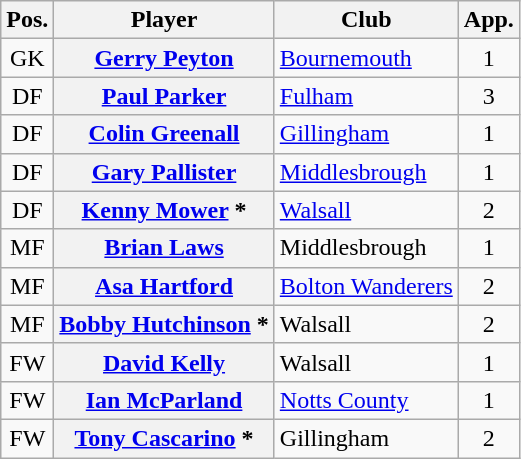<table class="wikitable plainrowheaders" style="text-align: left">
<tr>
<th scope=col>Pos.</th>
<th scope=col>Player</th>
<th scope=col>Club</th>
<th scope=col>App.</th>
</tr>
<tr>
<td style=text-align:center>GK</td>
<th scope=row><a href='#'>Gerry Peyton</a></th>
<td><a href='#'>Bournemouth</a></td>
<td style=text-align:center>1</td>
</tr>
<tr>
<td style=text-align:center>DF</td>
<th scope=row><a href='#'>Paul Parker</a></th>
<td><a href='#'>Fulham</a></td>
<td style=text-align:center>3</td>
</tr>
<tr>
<td style=text-align:center>DF</td>
<th scope=row><a href='#'>Colin Greenall</a></th>
<td><a href='#'>Gillingham</a></td>
<td style=text-align:center>1</td>
</tr>
<tr>
<td style=text-align:center>DF</td>
<th scope=row><a href='#'>Gary Pallister</a></th>
<td><a href='#'>Middlesbrough</a></td>
<td style=text-align:center>1</td>
</tr>
<tr>
<td style=text-align:center>DF</td>
<th scope=row><a href='#'>Kenny Mower</a> *</th>
<td><a href='#'>Walsall</a></td>
<td style=text-align:center>2</td>
</tr>
<tr>
<td style=text-align:center>MF</td>
<th scope=row><a href='#'>Brian Laws</a></th>
<td>Middlesbrough</td>
<td style=text-align:center>1</td>
</tr>
<tr>
<td style=text-align:center>MF</td>
<th scope=row><a href='#'>Asa Hartford</a></th>
<td><a href='#'>Bolton Wanderers</a></td>
<td style=text-align:center>2</td>
</tr>
<tr>
<td style=text-align:center>MF</td>
<th scope=row><a href='#'>Bobby Hutchinson</a> *</th>
<td>Walsall</td>
<td style=text-align:center>2</td>
</tr>
<tr>
<td style=text-align:center>FW</td>
<th scope=row><a href='#'>David Kelly</a></th>
<td>Walsall</td>
<td style=text-align:center>1</td>
</tr>
<tr>
<td style=text-align:center>FW</td>
<th scope=row><a href='#'>Ian McParland</a></th>
<td><a href='#'>Notts County</a></td>
<td style=text-align:center>1</td>
</tr>
<tr>
<td style=text-align:center>FW</td>
<th scope=row><a href='#'>Tony Cascarino</a> *</th>
<td>Gillingham</td>
<td style=text-align:center>2</td>
</tr>
</table>
